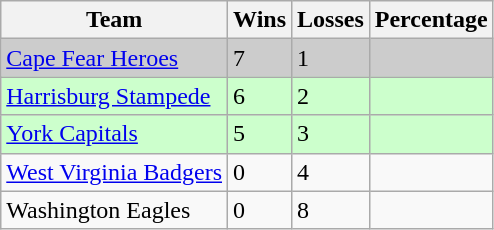<table class="wikitable">
<tr>
<th>Team</th>
<th>Wins</th>
<th>Losses</th>
<th>Percentage</th>
</tr>
<tr style="background:#ccc;">
<td><a href='#'>Cape Fear Heroes</a></td>
<td>7</td>
<td>1</td>
<td></td>
</tr>
<tr style="background:#cfc;">
<td><a href='#'>Harrisburg Stampede</a></td>
<td>6</td>
<td>2</td>
<td></td>
</tr>
<tr style="background:#cfc;">
<td><a href='#'>York Capitals</a></td>
<td>5</td>
<td>3</td>
<td></td>
</tr>
<tr style=>
<td><a href='#'>West Virginia Badgers</a></td>
<td>0</td>
<td>4</td>
<td></td>
</tr>
<tr style=>
<td>Washington Eagles</td>
<td>0</td>
<td>8</td>
<td></td>
</tr>
</table>
